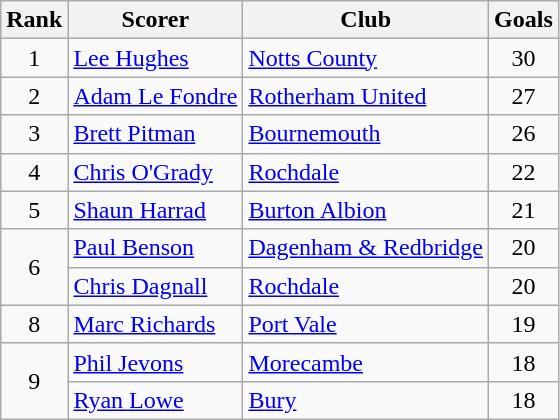<table class="wikitable" style="text-align:center">
<tr>
<th>Rank</th>
<th>Scorer</th>
<th>Club</th>
<th>Goals</th>
</tr>
<tr>
<td rowspan="1">1</td>
<td align="left"> <a href='#'>Lee Hughes</a></td>
<td align="left"><a href='#'>Notts County</a></td>
<td>30</td>
</tr>
<tr>
<td rowspan="1">2</td>
<td align="left"> <a href='#'>Adam Le Fondre</a></td>
<td align="left"><a href='#'>Rotherham United</a></td>
<td>27</td>
</tr>
<tr>
<td rowspan="1">3</td>
<td align="left"> <a href='#'>Brett Pitman</a></td>
<td align="left"><a href='#'>Bournemouth</a></td>
<td>26</td>
</tr>
<tr>
<td rowspan="1">4</td>
<td align="left"> <a href='#'>Chris O'Grady</a></td>
<td align="left"><a href='#'>Rochdale</a></td>
<td>22</td>
</tr>
<tr>
<td rowspan="1">5</td>
<td align="left"> <a href='#'>Shaun Harrad</a></td>
<td align="left"><a href='#'>Burton Albion</a></td>
<td>21</td>
</tr>
<tr>
<td rowspan="2">6</td>
<td align="left"> <a href='#'>Paul Benson</a></td>
<td align="left"><a href='#'>Dagenham & Redbridge</a></td>
<td>20</td>
</tr>
<tr>
<td align="left"> <a href='#'>Chris Dagnall</a></td>
<td align="left"><a href='#'>Rochdale</a></td>
<td>20</td>
</tr>
<tr>
<td rowspan="1">8</td>
<td align="left"> <a href='#'>Marc Richards</a></td>
<td align="left"><a href='#'>Port Vale</a></td>
<td>19</td>
</tr>
<tr>
<td rowspan="2">9</td>
<td align="left"> <a href='#'>Phil Jevons</a></td>
<td align="left"><a href='#'>Morecambe</a></td>
<td>18</td>
</tr>
<tr>
<td align="left"> <a href='#'>Ryan Lowe</a></td>
<td align="left"><a href='#'>Bury</a></td>
<td>18</td>
</tr>
</table>
